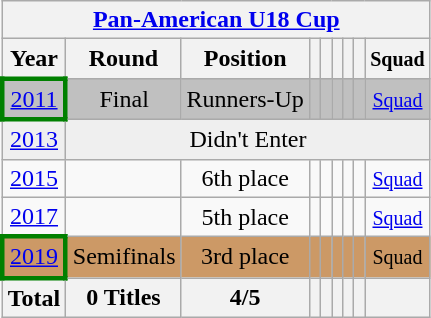<table class="wikitable" style="text-align: center;">
<tr>
<th colspan=9><a href='#'>Pan-American U18 Cup</a></th>
</tr>
<tr>
<th>Year</th>
<th>Round</th>
<th>Position</th>
<th></th>
<th></th>
<th></th>
<th></th>
<th></th>
<th><small>Squad</small></th>
</tr>
<tr bgcolor=silver>
<td Style="border:3px solid green"> <a href='#'>2011</a></td>
<td>Final</td>
<td>Runners-Up</td>
<td></td>
<td></td>
<td></td>
<td></td>
<td></td>
<td><small><a href='#'>Squad</a></small></td>
</tr>
<tr bgcolor="efefef">
<td> <a href='#'>2013</a></td>
<td colspan=9>Didn't Enter</td>
</tr>
<tr>
<td> <a href='#'>2015</a></td>
<td></td>
<td>6th place</td>
<td></td>
<td></td>
<td></td>
<td></td>
<td></td>
<td><small><a href='#'>Squad</a></small></td>
</tr>
<tr>
<td> <a href='#'>2017</a></td>
<td></td>
<td>5th place</td>
<td></td>
<td></td>
<td></td>
<td></td>
<td></td>
<td><small><a href='#'>Squad</a></small></td>
</tr>
<tr bgcolor=cc9966>
<td Style="border:3px solid green"> <a href='#'>2019</a></td>
<td>Semifinals</td>
<td>3rd place</td>
<td></td>
<td></td>
<td></td>
<td></td>
<td></td>
<td><small>Squad</small></td>
</tr>
<tr>
<th>Total</th>
<th>0 Titles</th>
<th>4/5</th>
<th></th>
<th></th>
<th></th>
<th></th>
<th></th>
<th></th>
</tr>
</table>
